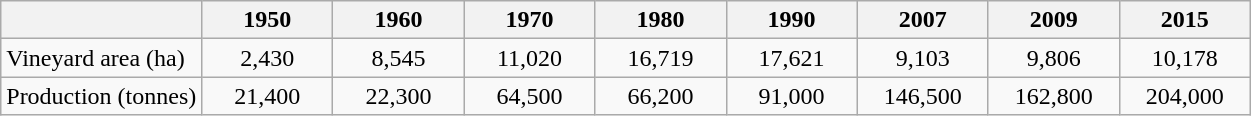<table class="wikitable zebra">
<tr>
<th></th>
<th style="width:80px">1950</th>
<th style="width:80px">1960</th>
<th style="width:80px">1970</th>
<th style="width:80px">1980</th>
<th style="width:80px">1990</th>
<th style="width:80px">2007</th>
<th style="width:80px">2009</th>
<th style="width:80px">2015</th>
</tr>
<tr>
<td>Vineyard area (ha)</td>
<td style="text-align:center">2,430</td>
<td style="text-align:center">8,545</td>
<td style="text-align:center">11,020</td>
<td style="text-align:center">16,719</td>
<td style="text-align:center">17,621</td>
<td style="text-align:center">9,103</td>
<td style="text-align:center">9,806</td>
<td style="text-align:center">10,178</td>
</tr>
<tr>
<td>Production (tonnes)</td>
<td style="text-align:center">21,400</td>
<td style="text-align:center">22,300</td>
<td style="text-align:center">64,500</td>
<td style="text-align:center">66,200</td>
<td style="text-align:center">91,000</td>
<td style="text-align:center">146,500</td>
<td style="text-align:center">162,800</td>
<td style="text-align:center">204,000</td>
</tr>
</table>
